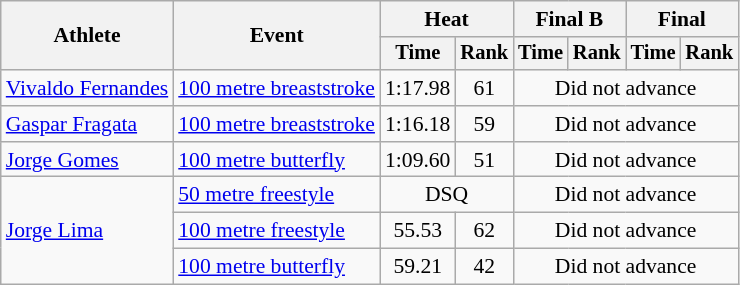<table class=wikitable style="font-size:90%">
<tr>
<th rowspan="2">Athlete</th>
<th rowspan="2">Event</th>
<th colspan="2">Heat</th>
<th colspan="2">Final B</th>
<th colspan="2">Final</th>
</tr>
<tr style="font-size:95%">
<th>Time</th>
<th>Rank</th>
<th>Time</th>
<th>Rank</th>
<th>Time</th>
<th>Rank</th>
</tr>
<tr align=center>
<td align=left rowspan=1><a href='#'>Vivaldo Fernandes</a></td>
<td align=left><a href='#'>100 metre breaststroke</a></td>
<td>1:17.98</td>
<td>61</td>
<td colspan=4 align=center>Did not advance</td>
</tr>
<tr align=center>
<td align=left rowspan=1><a href='#'>Gaspar Fragata</a></td>
<td align=left><a href='#'>100 metre breaststroke</a></td>
<td>1:16.18</td>
<td>59</td>
<td colspan=4 align=center>Did not advance</td>
</tr>
<tr align=center>
<td align=left><a href='#'>Jorge Gomes</a></td>
<td align=left><a href='#'>100 metre butterfly</a></td>
<td>1:09.60</td>
<td>51</td>
<td colspan=4 align=center>Did not advance</td>
</tr>
<tr align=center>
<td align=left rowspan=3><a href='#'>Jorge Lima</a></td>
<td align=left><a href='#'>50 metre freestyle</a></td>
<td colspan=2 align=center>DSQ</td>
<td colspan=4 align=center>Did not advance</td>
</tr>
<tr align=center>
<td align=left><a href='#'>100 metre freestyle</a></td>
<td>55.53</td>
<td>62</td>
<td colspan=4 align=center>Did not advance</td>
</tr>
<tr align=center>
<td align=left><a href='#'>100 metre butterfly</a></td>
<td>59.21</td>
<td>42</td>
<td colspan=4 align=center>Did not advance</td>
</tr>
</table>
